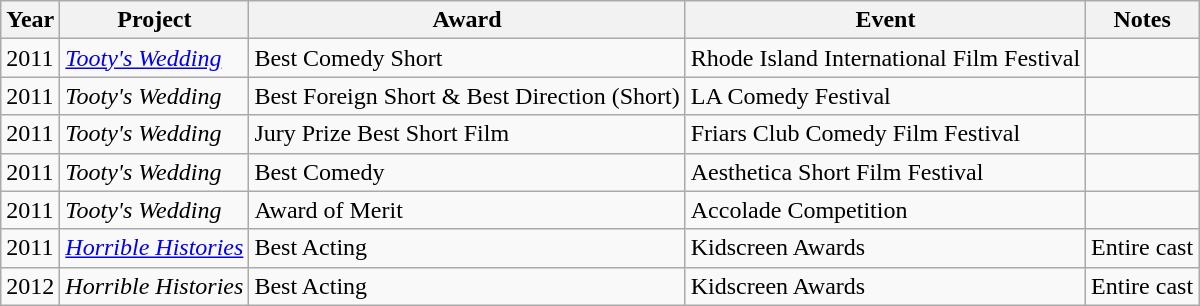<table class="wikitable">
<tr>
<th>Year</th>
<th>Project</th>
<th>Award</th>
<th>Event</th>
<th>Notes</th>
</tr>
<tr>
<td>2011</td>
<td><em><a href='#'>Tooty's Wedding</a></em></td>
<td>Best Comedy Short</td>
<td>Rhode Island International Film Festival</td>
<td></td>
</tr>
<tr>
<td>2011</td>
<td><em>Tooty's Wedding</em></td>
<td>Best Foreign Short & Best Direction (Short)</td>
<td>LA Comedy Festival</td>
<td></td>
</tr>
<tr>
<td>2011</td>
<td><em>Tooty's Wedding</em></td>
<td>Jury Prize Best Short Film</td>
<td>Friars Club Comedy Film Festival</td>
<td></td>
</tr>
<tr>
<td>2011</td>
<td><em>Tooty's Wedding</em></td>
<td>Best Comedy</td>
<td>Aesthetica Short Film Festival</td>
<td></td>
</tr>
<tr>
<td>2011</td>
<td><em>Tooty's Wedding</em></td>
<td>Award of Merit</td>
<td>Accolade Competition</td>
<td></td>
</tr>
<tr>
<td>2011</td>
<td><em><a href='#'>Horrible Histories</a></em></td>
<td>Best Acting</td>
<td>Kidscreen Awards</td>
<td>Entire cast</td>
</tr>
<tr>
<td>2012</td>
<td><em>Horrible Histories</em></td>
<td>Best Acting</td>
<td>Kidscreen Awards</td>
<td>Entire cast</td>
</tr>
</table>
